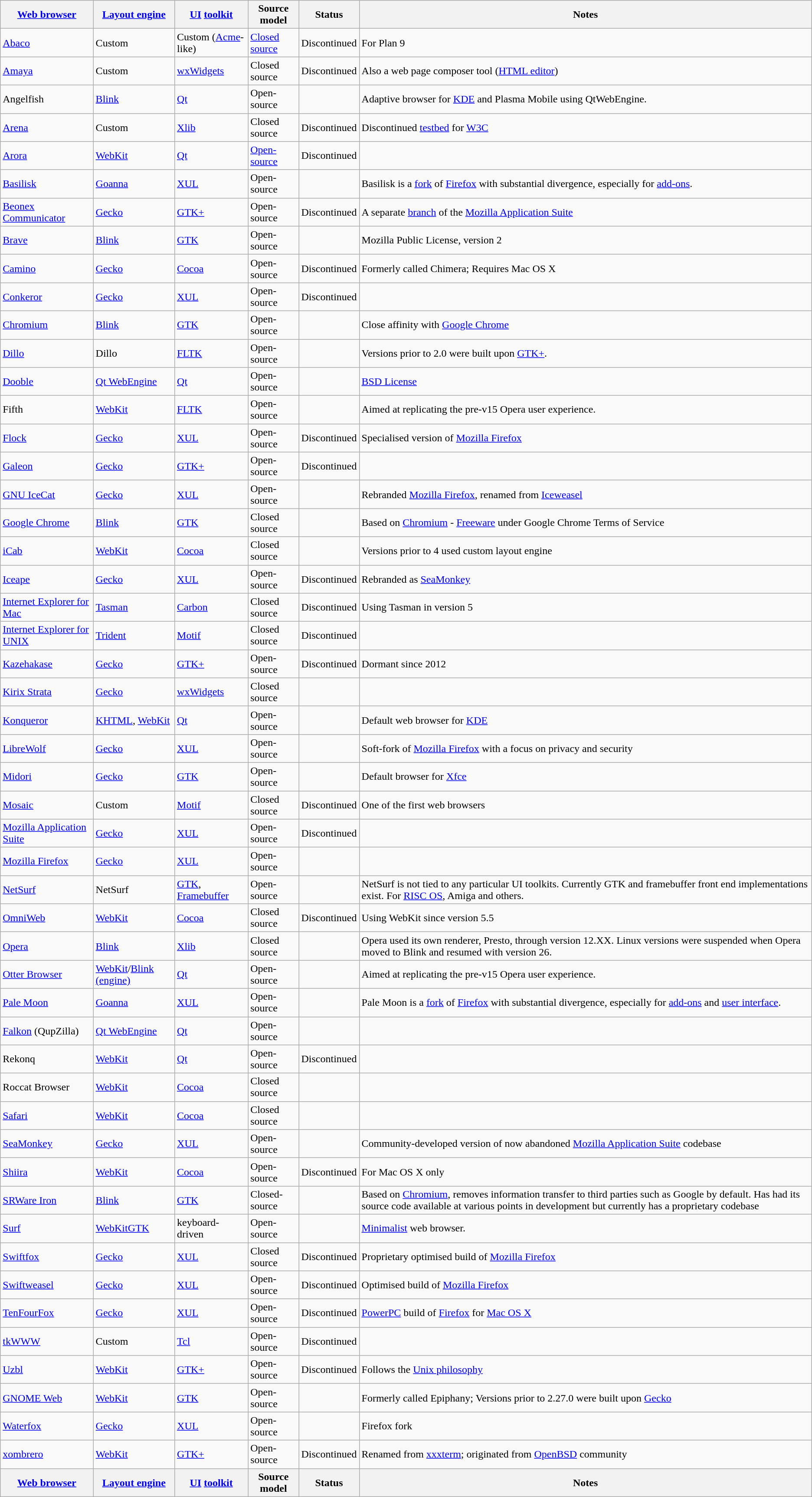<table class="wikitable sortable">
<tr>
<th><a href='#'>Web browser</a></th>
<th><a href='#'>Layout engine</a></th>
<th><a href='#'>UI</a> <a href='#'>toolkit</a></th>
<th>Source model</th>
<th>Status</th>
<th>Notes</th>
</tr>
<tr>
<td><a href='#'>Abaco</a></td>
<td>Custom</td>
<td>Custom (<a href='#'>Acme</a>-like)</td>
<td><a href='#'>Closed source</a></td>
<td>Discontinued</td>
<td>For Plan 9</td>
</tr>
<tr>
<td><a href='#'>Amaya</a></td>
<td>Custom</td>
<td><a href='#'>wxWidgets</a></td>
<td>Closed source</td>
<td>Discontinued</td>
<td>Also a web page composer tool (<a href='#'>HTML editor</a>)</td>
</tr>
<tr>
<td>Angelfish</td>
<td><a href='#'>Blink</a></td>
<td><a href='#'>Qt</a></td>
<td>Open-source</td>
<td></td>
<td>Adaptive browser for <a href='#'>KDE</a> and Plasma Mobile using QtWebEngine.</td>
</tr>
<tr>
<td><a href='#'>Arena</a></td>
<td>Custom</td>
<td><a href='#'>Xlib</a></td>
<td>Closed source</td>
<td>Discontinued</td>
<td>Discontinued <a href='#'>testbed</a> for <a href='#'>W3C</a></td>
</tr>
<tr>
<td><a href='#'>Arora</a></td>
<td><a href='#'>WebKit</a></td>
<td><a href='#'>Qt</a></td>
<td><a href='#'>Open-source</a></td>
<td>Discontinued</td>
<td></td>
</tr>
<tr>
<td><a href='#'>Basilisk</a></td>
<td><a href='#'>Goanna</a></td>
<td><a href='#'>XUL</a></td>
<td>Open-source</td>
<td></td>
<td>Basilisk is a <a href='#'>fork</a> of <a href='#'>Firefox</a> with substantial divergence, especially for <a href='#'>add-ons</a>.</td>
</tr>
<tr>
<td><a href='#'>Beonex Communicator</a></td>
<td><a href='#'>Gecko</a></td>
<td><a href='#'>GTK+</a></td>
<td>Open-source</td>
<td>Discontinued</td>
<td>A separate <a href='#'>branch</a> of the <a href='#'>Mozilla Application Suite</a></td>
</tr>
<tr>
<td><a href='#'>Brave</a></td>
<td><a href='#'>Blink</a></td>
<td><a href='#'>GTK</a></td>
<td>Open-source</td>
<td></td>
<td>Mozilla Public License, version 2</td>
</tr>
<tr>
<td><a href='#'>Camino</a></td>
<td><a href='#'>Gecko</a></td>
<td><a href='#'>Cocoa</a></td>
<td>Open-source</td>
<td>Discontinued</td>
<td>Formerly called Chimera; Requires Mac OS X</td>
</tr>
<tr>
<td><a href='#'>Conkeror</a></td>
<td><a href='#'>Gecko</a></td>
<td><a href='#'>XUL</a></td>
<td>Open-source</td>
<td>Discontinued</td>
<td></td>
</tr>
<tr>
<td><a href='#'>Chromium</a></td>
<td><a href='#'>Blink</a></td>
<td><a href='#'>GTK</a></td>
<td>Open-source</td>
<td></td>
<td>Close affinity with <a href='#'>Google Chrome</a></td>
</tr>
<tr>
<td><a href='#'>Dillo</a></td>
<td>Dillo</td>
<td><a href='#'>FLTK</a></td>
<td>Open-source</td>
<td></td>
<td>Versions prior to 2.0 were built upon <a href='#'>GTK+</a>.</td>
</tr>
<tr>
<td><a href='#'>Dooble</a></td>
<td><a href='#'>Qt WebEngine</a></td>
<td><a href='#'>Qt</a></td>
<td>Open-source</td>
<td></td>
<td><a href='#'>BSD License</a></td>
</tr>
<tr>
<td>Fifth</td>
<td><a href='#'>WebKit</a></td>
<td><a href='#'>FLTK</a></td>
<td>Open-source</td>
<td></td>
<td>Aimed at replicating the pre-v15 Opera user experience.</td>
</tr>
<tr>
<td><a href='#'>Flock</a></td>
<td><a href='#'>Gecko</a></td>
<td><a href='#'>XUL</a></td>
<td>Open-source</td>
<td>Discontinued</td>
<td>Specialised version of <a href='#'>Mozilla Firefox</a></td>
</tr>
<tr>
<td><a href='#'>Galeon</a></td>
<td><a href='#'>Gecko</a></td>
<td><a href='#'>GTK+</a></td>
<td>Open-source</td>
<td>Discontinued</td>
<td></td>
</tr>
<tr>
<td><a href='#'>GNU IceCat</a></td>
<td><a href='#'>Gecko</a></td>
<td><a href='#'>XUL</a></td>
<td>Open-source</td>
<td></td>
<td>Rebranded <a href='#'>Mozilla Firefox</a>, renamed from <a href='#'>Iceweasel</a></td>
</tr>
<tr>
<td><a href='#'>Google Chrome</a></td>
<td><a href='#'>Blink</a></td>
<td><a href='#'>GTK</a></td>
<td>Closed source</td>
<td></td>
<td>Based on <a href='#'>Chromium</a> - <a href='#'>Freeware</a> under Google Chrome Terms of Service</td>
</tr>
<tr>
<td><a href='#'>iCab</a></td>
<td><a href='#'>WebKit</a></td>
<td><a href='#'>Cocoa</a></td>
<td>Closed source</td>
<td></td>
<td>Versions prior to 4 used custom layout engine</td>
</tr>
<tr>
<td><a href='#'>Iceape</a></td>
<td><a href='#'>Gecko</a></td>
<td><a href='#'>XUL</a></td>
<td>Open-source</td>
<td>Discontinued</td>
<td>Rebranded as <a href='#'>SeaMonkey</a></td>
</tr>
<tr>
<td><a href='#'>Internet Explorer for Mac</a></td>
<td><a href='#'>Tasman</a></td>
<td><a href='#'>Carbon</a></td>
<td>Closed source</td>
<td>Discontinued</td>
<td>Using Tasman in version 5</td>
</tr>
<tr>
<td><a href='#'>Internet Explorer for UNIX</a></td>
<td><a href='#'>Trident</a></td>
<td><a href='#'>Motif</a></td>
<td>Closed source</td>
<td>Discontinued</td>
<td></td>
</tr>
<tr>
<td><a href='#'>Kazehakase</a></td>
<td><a href='#'>Gecko</a></td>
<td><a href='#'>GTK+</a></td>
<td>Open-source</td>
<td>Discontinued</td>
<td>Dormant since 2012</td>
</tr>
<tr>
<td><a href='#'>Kirix Strata</a></td>
<td><a href='#'>Gecko</a></td>
<td><a href='#'>wxWidgets</a></td>
<td>Closed source</td>
<td></td>
<td></td>
</tr>
<tr>
<td><a href='#'>Konqueror</a></td>
<td><a href='#'>KHTML</a>, <a href='#'>WebKit</a></td>
<td><a href='#'>Qt</a></td>
<td>Open-source</td>
<td></td>
<td>Default web browser for <a href='#'>KDE</a></td>
</tr>
<tr>
<td><a href='#'>LibreWolf</a></td>
<td><a href='#'>Gecko</a></td>
<td><a href='#'>XUL</a></td>
<td>Open-source</td>
<td></td>
<td>Soft-fork of <a href='#'>Mozilla Firefox</a> with a focus on privacy and security</td>
</tr>
<tr>
<td><a href='#'>Midori</a></td>
<td><a href='#'>Gecko</a></td>
<td><a href='#'>GTK</a></td>
<td>Open-source</td>
<td></td>
<td>Default browser for <a href='#'>Xfce</a></td>
</tr>
<tr>
<td><a href='#'>Mosaic</a></td>
<td>Custom</td>
<td><a href='#'>Motif</a></td>
<td>Closed source</td>
<td>Discontinued</td>
<td>One of the first web browsers</td>
</tr>
<tr>
<td><a href='#'>Mozilla Application Suite</a></td>
<td><a href='#'>Gecko</a></td>
<td><a href='#'>XUL</a></td>
<td>Open-source</td>
<td>Discontinued</td>
<td></td>
</tr>
<tr>
<td><a href='#'>Mozilla Firefox</a></td>
<td><a href='#'>Gecko</a></td>
<td><a href='#'>XUL</a></td>
<td>Open-source</td>
<td></td>
<td></td>
</tr>
<tr>
<td><a href='#'>NetSurf</a></td>
<td>NetSurf</td>
<td><a href='#'>GTK</a>, <a href='#'>Framebuffer</a></td>
<td>Open-source</td>
<td></td>
<td>NetSurf is not tied to any particular UI toolkits. Currently GTK and framebuffer front end implementations exist. For <a href='#'>RISC OS</a>, Amiga and others.</td>
</tr>
<tr>
<td><a href='#'>OmniWeb</a></td>
<td><a href='#'>WebKit</a></td>
<td><a href='#'>Cocoa</a></td>
<td>Closed source</td>
<td>Discontinued</td>
<td>Using WebKit since version 5.5</td>
</tr>
<tr>
<td><a href='#'>Opera</a></td>
<td><a href='#'>Blink</a></td>
<td><a href='#'>Xlib</a></td>
<td>Closed source</td>
<td></td>
<td>Opera used its own renderer, Presto, through version 12.XX.  Linux versions were suspended when Opera moved to Blink and resumed with version 26.</td>
</tr>
<tr>
<td><a href='#'>Otter Browser</a></td>
<td><a href='#'>WebKit</a>/<a href='#'>Blink (engine)</a></td>
<td><a href='#'>Qt</a></td>
<td>Open-source</td>
<td></td>
<td>Aimed at replicating the pre-v15 Opera user experience.</td>
</tr>
<tr>
<td><a href='#'>Pale Moon</a></td>
<td><a href='#'>Goanna</a></td>
<td><a href='#'>XUL</a></td>
<td>Open-source</td>
<td></td>
<td>Pale Moon is a <a href='#'>fork</a> of <a href='#'>Firefox</a> with substantial divergence, especially for <a href='#'>add-ons</a> and <a href='#'>user interface</a>.</td>
</tr>
<tr>
<td><a href='#'>Falkon</a> (QupZilla)</td>
<td><a href='#'>Qt WebEngine</a></td>
<td><a href='#'>Qt</a></td>
<td>Open-source</td>
<td></td>
<td></td>
</tr>
<tr>
<td>Rekonq</td>
<td><a href='#'>WebKit</a></td>
<td><a href='#'>Qt</a></td>
<td>Open-source</td>
<td>Discontinued</td>
<td></td>
</tr>
<tr>
<td>Roccat Browser</td>
<td><a href='#'>WebKit</a></td>
<td><a href='#'>Cocoa</a></td>
<td>Closed source</td>
<td></td>
<td></td>
</tr>
<tr>
<td><a href='#'>Safari</a></td>
<td><a href='#'>WebKit</a></td>
<td><a href='#'>Cocoa</a></td>
<td>Closed source</td>
<td></td>
<td></td>
</tr>
<tr>
<td><a href='#'>SeaMonkey</a></td>
<td><a href='#'>Gecko</a></td>
<td><a href='#'>XUL</a></td>
<td>Open-source</td>
<td></td>
<td>Community-developed version of now abandoned <a href='#'>Mozilla Application Suite</a> codebase</td>
</tr>
<tr>
<td><a href='#'>Shiira</a></td>
<td><a href='#'>WebKit</a></td>
<td><a href='#'>Cocoa</a></td>
<td>Open-source</td>
<td>Discontinued</td>
<td>For Mac OS X only</td>
</tr>
<tr>
<td><a href='#'>SRWare Iron</a></td>
<td><a href='#'>Blink</a></td>
<td><a href='#'>GTK</a></td>
<td>Closed-source</td>
<td></td>
<td>Based on <a href='#'>Chromium</a>, removes information transfer to third parties such as Google by default. Has had its source code available at various points in development but currently has a proprietary codebase</td>
</tr>
<tr>
<td><a href='#'>Surf</a></td>
<td><a href='#'>WebKitGTK</a></td>
<td>keyboard-driven</td>
<td>Open-source</td>
<td></td>
<td><a href='#'>Minimalist</a> web browser.</td>
</tr>
<tr>
<td><a href='#'>Swiftfox</a></td>
<td><a href='#'>Gecko</a></td>
<td><a href='#'>XUL</a></td>
<td>Closed source</td>
<td>Discontinued</td>
<td>Proprietary optimised build of <a href='#'>Mozilla Firefox</a></td>
</tr>
<tr>
<td><a href='#'>Swiftweasel</a></td>
<td><a href='#'>Gecko</a></td>
<td><a href='#'>XUL</a></td>
<td>Open-source</td>
<td>Discontinued</td>
<td>Optimised build of <a href='#'>Mozilla Firefox</a></td>
</tr>
<tr>
<td><a href='#'>TenFourFox</a></td>
<td><a href='#'>Gecko</a></td>
<td><a href='#'>XUL</a></td>
<td>Open-source</td>
<td>Discontinued</td>
<td><a href='#'>PowerPC</a> build of <a href='#'>Firefox</a> for <a href='#'>Mac OS X</a></td>
</tr>
<tr>
<td><a href='#'>tkWWW</a></td>
<td>Custom</td>
<td><a href='#'>Tcl</a></td>
<td>Open-source</td>
<td>Discontinued</td>
<td></td>
</tr>
<tr>
<td><a href='#'>Uzbl</a></td>
<td><a href='#'>WebKit</a></td>
<td><a href='#'>GTK+</a></td>
<td>Open-source</td>
<td>Discontinued</td>
<td>Follows the <a href='#'>Unix philosophy</a></td>
</tr>
<tr>
<td><a href='#'>GNOME Web</a></td>
<td><a href='#'>WebKit</a></td>
<td><a href='#'>GTK</a></td>
<td>Open-source</td>
<td></td>
<td>Formerly called Epiphany; Versions prior to 2.27.0 were built upon <a href='#'>Gecko</a></td>
</tr>
<tr>
<td><a href='#'>Waterfox</a></td>
<td><a href='#'>Gecko</a></td>
<td><a href='#'>XUL</a></td>
<td>Open-source</td>
<td></td>
<td>Firefox fork</td>
</tr>
<tr>
<td><a href='#'>xombrero</a></td>
<td><a href='#'>WebKit</a></td>
<td><a href='#'>GTK+</a></td>
<td>Open-source</td>
<td>Discontinued</td>
<td>Renamed from <a href='#'>xxxterm</a>; originated from <a href='#'>OpenBSD</a> community</td>
</tr>
<tr class="sortbottom">
<th><a href='#'>Web browser</a></th>
<th><a href='#'>Layout engine</a></th>
<th><a href='#'>UI</a> <a href='#'>toolkit</a></th>
<th>Source model</th>
<th>Status</th>
<th>Notes</th>
</tr>
</table>
